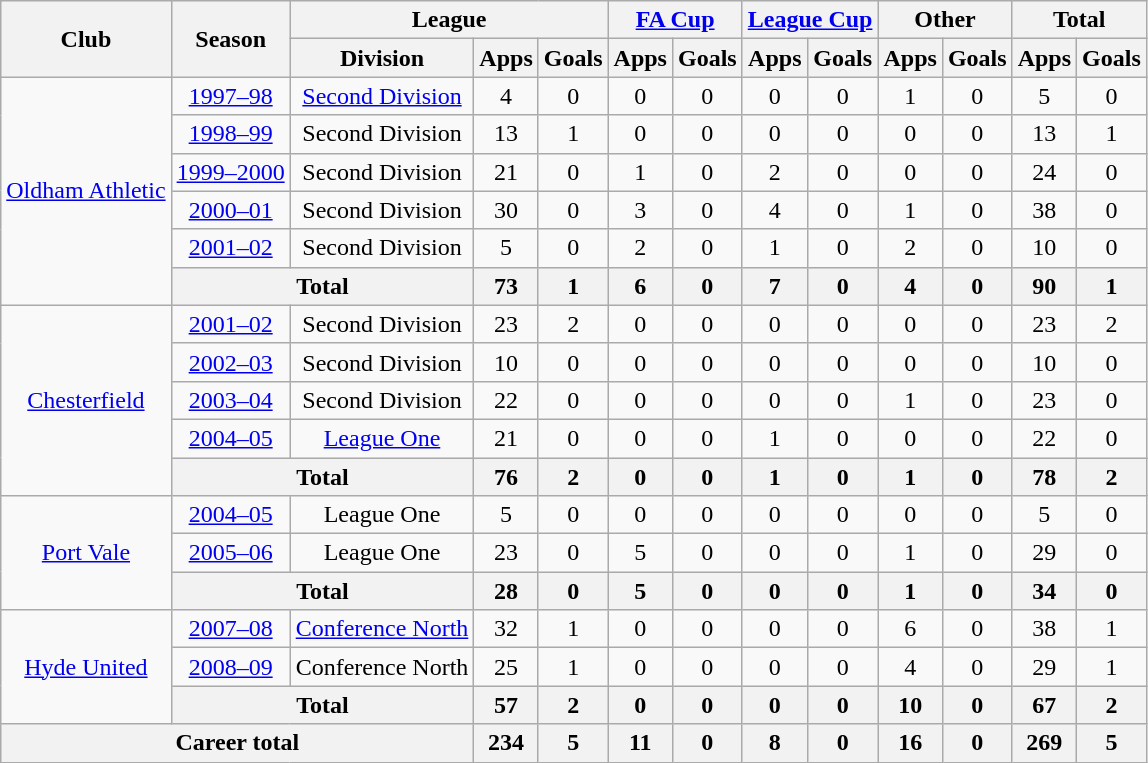<table class="wikitable" style="text-align:center">
<tr>
<th rowspan="2">Club</th>
<th rowspan="2">Season</th>
<th colspan="3">League</th>
<th colspan="2"><a href='#'>FA Cup</a></th>
<th colspan="2"><a href='#'>League Cup</a></th>
<th colspan="2">Other</th>
<th colspan="2">Total</th>
</tr>
<tr>
<th>Division</th>
<th>Apps</th>
<th>Goals</th>
<th>Apps</th>
<th>Goals</th>
<th>Apps</th>
<th>Goals</th>
<th>Apps</th>
<th>Goals</th>
<th>Apps</th>
<th>Goals</th>
</tr>
<tr>
<td rowspan="6"><a href='#'>Oldham Athletic</a></td>
<td><a href='#'>1997–98</a></td>
<td><a href='#'>Second Division</a></td>
<td>4</td>
<td>0</td>
<td>0</td>
<td>0</td>
<td>0</td>
<td>0</td>
<td>1</td>
<td>0</td>
<td>5</td>
<td>0</td>
</tr>
<tr>
<td><a href='#'>1998–99</a></td>
<td>Second Division</td>
<td>13</td>
<td>1</td>
<td>0</td>
<td>0</td>
<td>0</td>
<td>0</td>
<td>0</td>
<td>0</td>
<td>13</td>
<td>1</td>
</tr>
<tr>
<td><a href='#'>1999–2000</a></td>
<td>Second Division</td>
<td>21</td>
<td>0</td>
<td>1</td>
<td>0</td>
<td>2</td>
<td>0</td>
<td>0</td>
<td>0</td>
<td>24</td>
<td>0</td>
</tr>
<tr>
<td><a href='#'>2000–01</a></td>
<td>Second Division</td>
<td>30</td>
<td>0</td>
<td>3</td>
<td>0</td>
<td>4</td>
<td>0</td>
<td>1</td>
<td>0</td>
<td>38</td>
<td>0</td>
</tr>
<tr>
<td><a href='#'>2001–02</a></td>
<td>Second Division</td>
<td>5</td>
<td>0</td>
<td>2</td>
<td>0</td>
<td>1</td>
<td>0</td>
<td>2</td>
<td>0</td>
<td>10</td>
<td>0</td>
</tr>
<tr>
<th colspan="2">Total</th>
<th>73</th>
<th>1</th>
<th>6</th>
<th>0</th>
<th>7</th>
<th>0</th>
<th>4</th>
<th>0</th>
<th>90</th>
<th>1</th>
</tr>
<tr>
<td rowspan="5"><a href='#'>Chesterfield</a></td>
<td><a href='#'>2001–02</a></td>
<td>Second Division</td>
<td>23</td>
<td>2</td>
<td>0</td>
<td>0</td>
<td>0</td>
<td>0</td>
<td>0</td>
<td>0</td>
<td>23</td>
<td>2</td>
</tr>
<tr>
<td><a href='#'>2002–03</a></td>
<td>Second Division</td>
<td>10</td>
<td>0</td>
<td>0</td>
<td>0</td>
<td>0</td>
<td>0</td>
<td>0</td>
<td>0</td>
<td>10</td>
<td>0</td>
</tr>
<tr>
<td><a href='#'>2003–04</a></td>
<td>Second Division</td>
<td>22</td>
<td>0</td>
<td>0</td>
<td>0</td>
<td>0</td>
<td>0</td>
<td>1</td>
<td>0</td>
<td>23</td>
<td>0</td>
</tr>
<tr>
<td><a href='#'>2004–05</a></td>
<td><a href='#'>League One</a></td>
<td>21</td>
<td>0</td>
<td>0</td>
<td>0</td>
<td>1</td>
<td>0</td>
<td>0</td>
<td>0</td>
<td>22</td>
<td>0</td>
</tr>
<tr>
<th colspan="2">Total</th>
<th>76</th>
<th>2</th>
<th>0</th>
<th>0</th>
<th>1</th>
<th>0</th>
<th>1</th>
<th>0</th>
<th>78</th>
<th>2</th>
</tr>
<tr>
<td rowspan="3"><a href='#'>Port Vale</a></td>
<td><a href='#'>2004–05</a></td>
<td>League One</td>
<td>5</td>
<td>0</td>
<td>0</td>
<td>0</td>
<td>0</td>
<td>0</td>
<td>0</td>
<td>0</td>
<td>5</td>
<td>0</td>
</tr>
<tr>
<td><a href='#'>2005–06</a></td>
<td>League One</td>
<td>23</td>
<td>0</td>
<td>5</td>
<td>0</td>
<td>0</td>
<td>0</td>
<td>1</td>
<td>0</td>
<td>29</td>
<td>0</td>
</tr>
<tr>
<th colspan="2">Total</th>
<th>28</th>
<th>0</th>
<th>5</th>
<th>0</th>
<th>0</th>
<th>0</th>
<th>1</th>
<th>0</th>
<th>34</th>
<th>0</th>
</tr>
<tr>
<td rowspan="3"><a href='#'>Hyde United</a></td>
<td><a href='#'>2007–08</a></td>
<td><a href='#'>Conference North</a></td>
<td>32</td>
<td>1</td>
<td>0</td>
<td>0</td>
<td>0</td>
<td>0</td>
<td>6</td>
<td>0</td>
<td>38</td>
<td>1</td>
</tr>
<tr>
<td><a href='#'>2008–09</a></td>
<td>Conference North</td>
<td>25</td>
<td>1</td>
<td>0</td>
<td>0</td>
<td>0</td>
<td>0</td>
<td>4</td>
<td>0</td>
<td>29</td>
<td>1</td>
</tr>
<tr>
<th colspan="2">Total</th>
<th>57</th>
<th>2</th>
<th>0</th>
<th>0</th>
<th>0</th>
<th>0</th>
<th>10</th>
<th>0</th>
<th>67</th>
<th>2</th>
</tr>
<tr>
<th colspan="3">Career total</th>
<th>234</th>
<th>5</th>
<th>11</th>
<th>0</th>
<th>8</th>
<th>0</th>
<th>16</th>
<th>0</th>
<th>269</th>
<th>5</th>
</tr>
</table>
